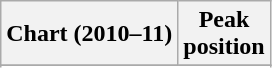<table class="wikitable sortable">
<tr>
<th scope="col">Chart (2010–11)</th>
<th scope="col">Peak<br>position</th>
</tr>
<tr>
</tr>
<tr>
</tr>
<tr>
</tr>
</table>
